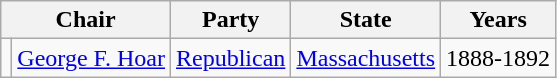<table class=wikitable>
<tr>
<th colspan=2>Chair</th>
<th>Party</th>
<th>State</th>
<th>Years</th>
</tr>
<tr>
<td></td>
<td><a href='#'>George F. Hoar</a></td>
<td><a href='#'>Republican</a></td>
<td><a href='#'>Massachusetts</a></td>
<td>1888-1892</td>
</tr>
</table>
